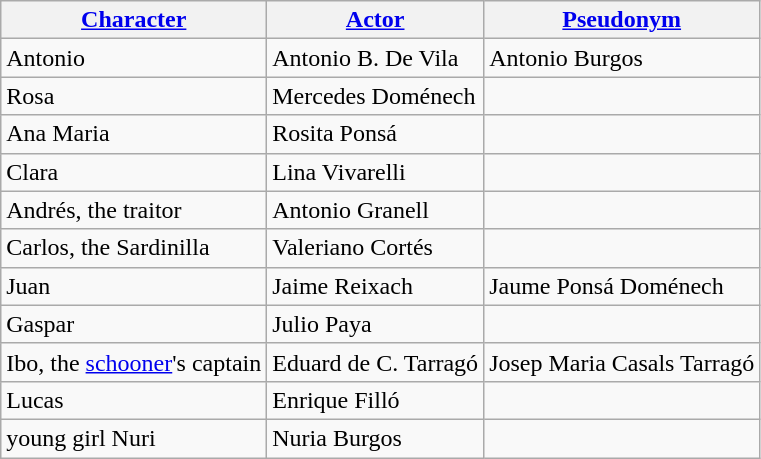<table class="wikitable sortable">
<tr>
<th><a href='#'>Character</a></th>
<th><a href='#'>Actor</a></th>
<th><a href='#'>Pseudonym</a></th>
</tr>
<tr>
<td>Antonio</td>
<td>Antonio B. De Vila</td>
<td>Antonio Burgos</td>
</tr>
<tr>
<td>Rosa</td>
<td>Mercedes Doménech</td>
<td></td>
</tr>
<tr>
<td>Ana Maria</td>
<td>Rosita Ponsá</td>
<td></td>
</tr>
<tr>
<td>Clara</td>
<td>Lina Vivarelli</td>
<td></td>
</tr>
<tr>
<td>Andrés, the traitor</td>
<td>Antonio Granell</td>
<td></td>
</tr>
<tr>
<td>Carlos, the Sardinilla</td>
<td>Valeriano Cortés</td>
<td></td>
</tr>
<tr>
<td>Juan</td>
<td>Jaime Reixach</td>
<td>Jaume Ponsá Doménech</td>
</tr>
<tr>
<td>Gaspar</td>
<td>Julio Paya</td>
<td></td>
</tr>
<tr>
<td>Ibo, the <a href='#'>schooner</a>'s captain</td>
<td>Eduard de C. Tarragó</td>
<td>Josep Maria Casals Tarragó</td>
</tr>
<tr>
<td>Lucas</td>
<td>Enrique Filló</td>
<td></td>
</tr>
<tr>
<td>young girl Nuri</td>
<td>Nuria Burgos</td>
<td></td>
</tr>
</table>
